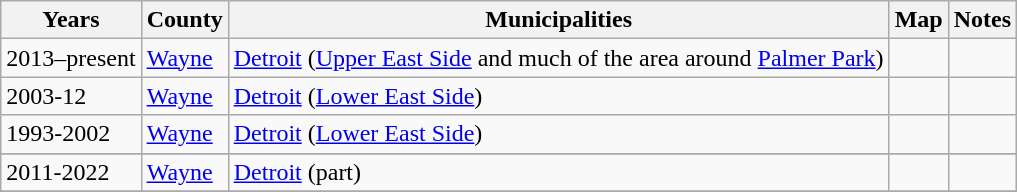<table class=wikitable>
<tr valign=bottom>
<th>Years</th>
<th>County</th>
<th>Municipalities</th>
<th>Map</th>
<th>Notes</th>
</tr>
<tr>
<td>2013–present</td>
<td><a href='#'>Wayne</a></td>
<td><a href='#'>Detroit</a> (<a href='#'>Upper East Side</a> and much of the area around <a href='#'>Palmer Park</a>)</td>
<td></td>
<td></td>
</tr>
<tr>
<td>2003-12</td>
<td><a href='#'>Wayne</a></td>
<td><a href='#'>Detroit</a> (<a href='#'>Lower East Side</a>)</td>
<td></td>
<td></td>
</tr>
<tr>
<td>1993-2002</td>
<td><a href='#'>Wayne</a></td>
<td><a href='#'>Detroit</a> (<a href='#'>Lower East Side</a>)</td>
<td></td>
<td></td>
</tr>
<tr>
</tr>
<tr>
<td>2011-2022</td>
<td><a href='#'>Wayne</a></td>
<td><a href='#'>Detroit</a> (part)</td>
<td></td>
<td></td>
</tr>
<tr>
</tr>
</table>
